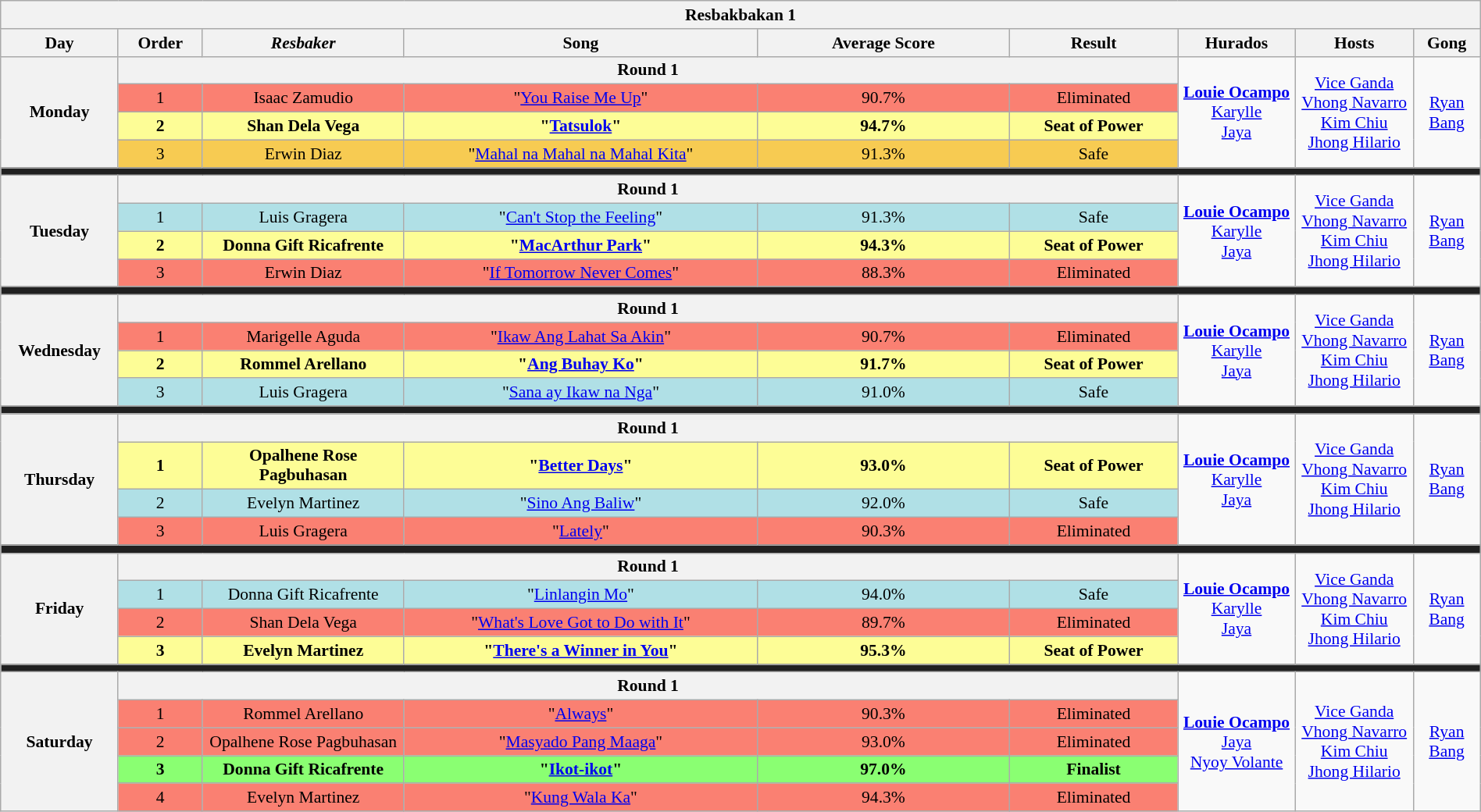<table class="wikitable mw-collapsible mw-collapsed" style="width:100%; text-align:center; font-size: 90%">
<tr>
<th colspan="9">Resbakbakan 1</th>
</tr>
<tr>
<th style="width:07%;">Day</th>
<th style="width:05%;">Order</th>
<th style="width:12%;"><em>Resbaker</em></th>
<th style="width:21%;">Song</th>
<th style="width:15%;">Average Score</th>
<th style="width:10%;">Result</th>
<th style="width:07%;">Hurados</th>
<th style="width:07%;">Hosts</th>
<th style="width:04%;">Gong</th>
</tr>
<tr>
<th rowspan="4">Monday<br></th>
<th colspan="5">Round 1</th>
<td rowspan="4"><strong><a href='#'>Louie Ocampo</a></strong><br><a href='#'>Karylle</a><br><a href='#'>Jaya</a></td>
<td rowspan="4"><a href='#'>Vice Ganda</a><br><a href='#'>Vhong Navarro</a><br><a href='#'>Kim Chiu</a> <a href='#'>Jhong Hilario</a></td>
<td rowspan="4"><a href='#'>Ryan Bang</a></td>
</tr>
<tr>
<td style="background-color:salmon;">1</td>
<td style="background-color:salmon;">Isaac Zamudio</td>
<td style="background-color:salmon;">"<a href='#'>You Raise Me Up</a>"</td>
<td style="background-color:salmon;">90.7%</td>
<td style="background-color:salmon;">Eliminated</td>
</tr>
<tr>
<td style="background-color:#FDFD96"><strong>2</strong></td>
<td style="background-color:#FDFD96"><strong>Shan Dela Vega</strong></td>
<td style="background-color:#FDFD96"><strong>"<a href='#'>Tatsulok</a>"</strong></td>
<td style="background-color:#FDFD96"><strong>94.7%</strong></td>
<td style="background-color:#FDFD96"><strong>Seat of Power</strong></td>
</tr>
<tr>
<td style="background-color:#f7cb52;">3</td>
<td style="background-color:#f7cb52;">Erwin Diaz</td>
<td style="background-color:#f7cb52;">"<a href='#'>Mahal na Mahal na Mahal Kita</a>"</td>
<td style="background-color:#f7cb52;">91.3%</td>
<td style="background-color:#f7cb52;">Safe</td>
</tr>
<tr>
<td colspan="9" style="background-color:#202020;"></td>
</tr>
<tr>
<th rowspan="4">Tuesday</th>
<th colspan="5">Round 1</th>
<td rowspan="4"><strong><a href='#'>Louie Ocampo</a></strong><br><a href='#'>Karylle</a><br><a href='#'>Jaya</a></td>
<td rowspan="4"><a href='#'>Vice Ganda</a><br><a href='#'>Vhong Navarro</a><br><a href='#'>Kim Chiu</a> <a href='#'>Jhong Hilario</a></td>
<td rowspan="4"><a href='#'>Ryan Bang</a></td>
</tr>
<tr>
<td style="background-color:#B0E0E6;">1</td>
<td style="background-color:#B0E0E6;">Luis Gragera</td>
<td style="background-color:#B0E0E6;">"<a href='#'>Can't Stop the Feeling</a>"</td>
<td style="background-color:#B0E0E6;">91.3%</td>
<td style="background-color:#B0E0E6;">Safe</td>
</tr>
<tr>
<td style="background-color:#FDFD96;"><strong>2</strong></td>
<td style="background-color:#FDFD96;"><strong>Donna Gift Ricafrente</strong></td>
<td style="background-color:#FDFD96;"><strong>"<a href='#'>MacArthur Park</a>"</strong></td>
<td style="background-color:#FDFD96;"><strong>94.3%</strong></td>
<td style="background-color:#FDFD96;"><strong>Seat of Power</strong></td>
</tr>
<tr>
<td style="background-color:salmon;">3</td>
<td style="background-color:salmon;">Erwin Diaz</td>
<td style="background-color:salmon;">"<a href='#'>If Tomorrow Never Comes</a>"</td>
<td style="background-color:salmon;">88.3%</td>
<td style="background-color:salmon;">Eliminated</td>
</tr>
<tr>
<td colspan="9" style="background-color:#202020;"></td>
</tr>
<tr>
<th rowspan="4">Wednesday<br></th>
<th colspan="5">Round 1</th>
<td rowspan="4"><strong><a href='#'>Louie Ocampo</a></strong><br><a href='#'>Karylle</a><br><a href='#'>Jaya</a></td>
<td rowspan="4"><a href='#'>Vice Ganda</a><br><a href='#'>Vhong Navarro</a><br><a href='#'>Kim Chiu</a> <a href='#'>Jhong Hilario</a></td>
<td rowspan="4"><a href='#'>Ryan Bang</a></td>
</tr>
<tr>
<td style="background-color:salmon;">1</td>
<td style="background-color:salmon;">Marigelle Aguda</td>
<td style="background-color:salmon;">"<a href='#'>Ikaw Ang Lahat Sa Akin</a>"</td>
<td style="background-color:salmon;">90.7%</td>
<td style="background-color:salmon;">Eliminated</td>
</tr>
<tr>
<td style="background-color:#FDFD96;"><strong>2</strong></td>
<td style="background-color:#FDFD96;"><strong>Rommel Arellano</strong></td>
<td style="background-color:#FDFD96;"><strong>"<a href='#'>Ang Buhay Ko</a>"</strong></td>
<td style="background-color:#FDFD96;"><strong>91.7%</strong></td>
<td style="background-color:#FDFD96;"><strong>Seat of Power</strong></td>
</tr>
<tr>
<td style="background-color:#B0E0E6;">3</td>
<td style="background-color:#B0E0E6;">Luis Gragera</td>
<td style="background-color:#B0E0E6;">"<a href='#'>Sana ay Ikaw na Nga</a>"</td>
<td style="background-color:#B0E0E6;">91.0%</td>
<td style="background-color:#B0E0E6;">Safe</td>
</tr>
<tr>
<td colspan="9" style="background-color:#202020;"></td>
</tr>
<tr>
<th rowspan="4">Thursday<br></th>
<th colspan="5">Round 1</th>
<td rowspan="4"><strong><a href='#'>Louie Ocampo</a></strong><br><a href='#'>Karylle</a><br><a href='#'>Jaya</a></td>
<td rowspan="4"><a href='#'>Vice Ganda</a><br><a href='#'>Vhong Navarro</a><br><a href='#'>Kim Chiu</a> <a href='#'>Jhong Hilario</a></td>
<td rowspan="4"><a href='#'>Ryan Bang</a></td>
</tr>
<tr>
<td style="background-color:#FDFD96;"><strong>1</strong></td>
<td style="background-color:#FDFD96;"><strong>Opalhene Rose Pagbuhasan</strong></td>
<td style="background-color:#FDFD96;"><strong>"<a href='#'>Better Days</a>"</strong></td>
<td style="background-color:#FDFD96;"><strong>93.0%</strong></td>
<td style="background-color:#FDFD96;"><strong>Seat of Power</strong></td>
</tr>
<tr>
<td style="background-color:#B0E0E6;">2</td>
<td style="background-color:#B0E0E6;">Evelyn Martinez</td>
<td style="background-color:#B0E0E6;">"<a href='#'>Sino Ang Baliw</a>"</td>
<td style="background-color:#B0E0E6;">92.0%</td>
<td style="background-color:#B0E0E6;">Safe</td>
</tr>
<tr>
<td style="background-color:salmon;">3</td>
<td style="background-color:salmon;">Luis Gragera</td>
<td style="background-color:salmon;">"<a href='#'>Lately</a>"</td>
<td style="background-color:salmon;">90.3%</td>
<td style="background-color:salmon;">Eliminated</td>
</tr>
<tr>
<td colspan="9" style="background-color:#202020;"></td>
</tr>
<tr>
<th rowspan="4">Friday<br></th>
<th colspan="5">Round 1</th>
<td rowspan="4"><strong><a href='#'>Louie Ocampo</a></strong><br><a href='#'>Karylle</a><br><a href='#'>Jaya</a></td>
<td rowspan="4"><a href='#'>Vice Ganda</a><br><a href='#'>Vhong Navarro</a><br><a href='#'>Kim Chiu</a> <a href='#'>Jhong Hilario</a></td>
<td rowspan="4"><a href='#'>Ryan Bang</a></td>
</tr>
<tr>
<td style="background-color:#B0E0E6;">1</td>
<td style="background-color:#B0E0E6;">Donna Gift Ricafrente</td>
<td style="background-color:#B0E0E6;">"<a href='#'>Linlangin Mo</a>"</td>
<td style="background-color:#B0E0E6;">94.0%</td>
<td style="background-color:#B0E0E6;">Safe</td>
</tr>
<tr>
<td style="background-color:salmon;">2</td>
<td style="background-color:salmon;">Shan Dela Vega</td>
<td style="background-color:salmon;">"<a href='#'>What's Love Got to Do with It</a>"</td>
<td style="background-color:salmon;">89.7%</td>
<td style="background-color:salmon;">Eliminated</td>
</tr>
<tr>
<td style="background-color:#FDFD96;"><strong>3</strong></td>
<td style="background-color:#FDFD96;"><strong>Evelyn Martinez</strong></td>
<td style="background-color:#FDFD96;"><strong>"<a href='#'>There's a Winner in You</a>"</strong></td>
<td style="background-color:#FDFD96;"><strong>95.3%</strong></td>
<td style="background-color:#FDFD96;"><strong>Seat of Power</strong></td>
</tr>
<tr>
<td colspan="9" style="background-color:#202020;"></td>
</tr>
<tr>
<th rowspan="5">Saturday<br></th>
<th colspan="5">Round 1</th>
<td rowspan="5"><strong><a href='#'>Louie Ocampo</a></strong><br><a href='#'>Jaya</a><br><a href='#'>Nyoy Volante</a></td>
<td rowspan="5"><a href='#'>Vice Ganda</a><br><a href='#'>Vhong Navarro</a><br><a href='#'>Kim Chiu</a> <a href='#'>Jhong Hilario</a></td>
<td rowspan="5"><a href='#'>Ryan Bang</a></td>
</tr>
<tr>
<td style="background-color:salmon;">1</td>
<td style="background-color:salmon;">Rommel Arellano</td>
<td style="background-color:salmon;">"<a href='#'>Always</a>"</td>
<td style="background-color:salmon;">90.3%</td>
<td style="background-color:salmon;">Eliminated</td>
</tr>
<tr>
<td style="background-color:salmon;">2</td>
<td style="background-color:salmon;">Opalhene Rose Pagbuhasan</td>
<td style="background-color:salmon;">"<a href='#'>Masyado Pang Maaga</a>"</td>
<td style="background-color:salmon;">93.0%</td>
<td style="background-color:salmon;">Eliminated</td>
</tr>
<tr>
<td style="background-color:#8aff72;"><strong>3</strong></td>
<td style="background-color:#8aff72;"><strong>Donna Gift Ricafrente</strong></td>
<td style="background-color:#8aff72;"><strong>"<a href='#'>Ikot-ikot</a>"</strong></td>
<td style="background-color:#8aff72;"><strong>97.0%</strong></td>
<td style="background-color:#8aff72;"><strong>Finalist</strong></td>
</tr>
<tr>
<td style="background-color:salmon;">4</td>
<td style="background-color:salmon;">Evelyn Martinez</td>
<td style="background-color:salmon;">"<a href='#'>Kung Wala Ka</a>"</td>
<td style="background-color:salmon;">94.3%</td>
<td style="background-color:salmon;">Eliminated</td>
</tr>
</table>
